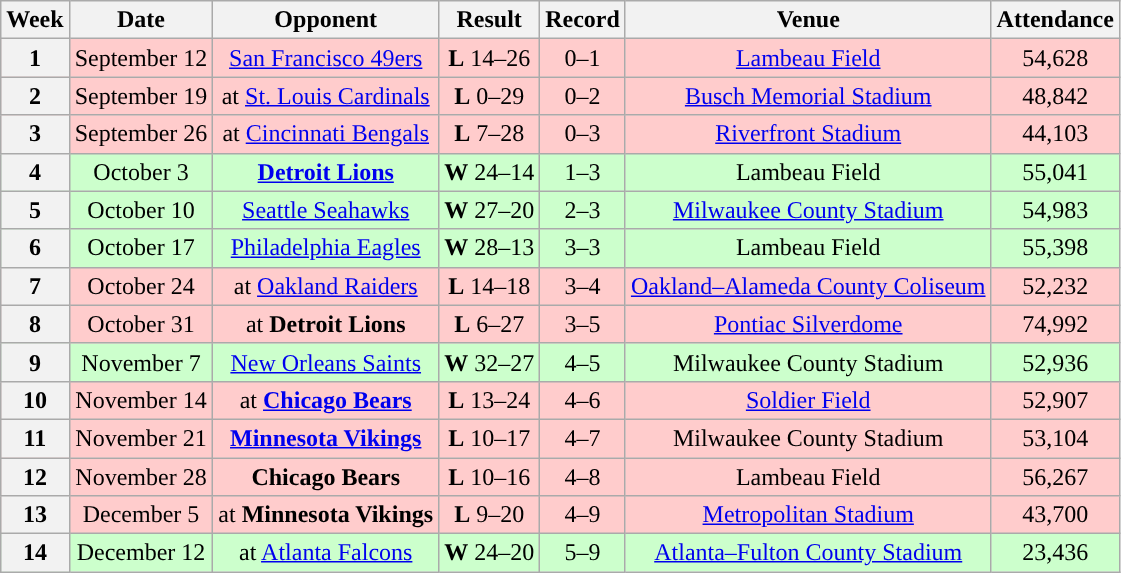<table class="wikitable" style="text-align:center">
<tr>
<th>Week</th>
<th>Date</th>
<th>Opponent</th>
<th>Result</th>
<th>Record</th>
<th>Venue</th>
<th>Attendance</th>
</tr>
<tr style="background:#fcc">
<th>1</th>
<td>September 12</td>
<td><a href='#'>San Francisco 49ers</a></td>
<td><strong>L</strong> 14–26</td>
<td>0–1</td>
<td><a href='#'>Lambeau Field</a></td>
<td>54,628</td>
</tr>
<tr style="background:#fcc">
<th>2</th>
<td>September 19</td>
<td>at <a href='#'>St. Louis Cardinals</a></td>
<td><strong>L</strong> 0–29</td>
<td>0–2</td>
<td><a href='#'>Busch Memorial Stadium</a></td>
<td>48,842</td>
</tr>
<tr style="background:#fcc">
<th>3</th>
<td>September 26</td>
<td>at <a href='#'>Cincinnati Bengals</a></td>
<td><strong>L</strong> 7–28</td>
<td>0–3</td>
<td><a href='#'>Riverfront Stadium</a></td>
<td>44,103</td>
</tr>
<tr style="background:#cfc">
<th>4</th>
<td>October 3</td>
<td><strong><a href='#'>Detroit Lions</a></strong></td>
<td><strong>W</strong> 24–14</td>
<td>1–3</td>
<td>Lambeau Field</td>
<td>55,041</td>
</tr>
<tr style="background:#cfc">
<th>5</th>
<td>October 10</td>
<td><a href='#'>Seattle Seahawks</a></td>
<td><strong>W</strong> 27–20</td>
<td>2–3</td>
<td><a href='#'>Milwaukee County Stadium</a></td>
<td>54,983</td>
</tr>
<tr style="background:#cfc">
<th>6</th>
<td>October 17</td>
<td><a href='#'>Philadelphia Eagles</a></td>
<td><strong>W</strong> 28–13</td>
<td>3–3</td>
<td>Lambeau Field</td>
<td>55,398</td>
</tr>
<tr style="background:#fcc">
<th>7</th>
<td>October 24</td>
<td>at <a href='#'>Oakland Raiders</a></td>
<td><strong>L</strong> 14–18</td>
<td>3–4</td>
<td><a href='#'>Oakland–Alameda County Coliseum</a></td>
<td>52,232</td>
</tr>
<tr style="background:#fcc">
<th>8</th>
<td>October 31</td>
<td>at <strong>Detroit Lions</strong></td>
<td><strong>L</strong> 6–27</td>
<td>3–5</td>
<td><a href='#'>Pontiac Silverdome</a></td>
<td>74,992</td>
</tr>
<tr style="background:#cfc">
<th>9</th>
<td>November 7</td>
<td><a href='#'>New Orleans Saints</a></td>
<td><strong>W</strong> 32–27</td>
<td>4–5</td>
<td>Milwaukee County Stadium</td>
<td>52,936</td>
</tr>
<tr style="background:#fcc">
<th>10</th>
<td>November 14</td>
<td>at <strong><a href='#'>Chicago Bears</a></strong></td>
<td><strong>L</strong> 13–24</td>
<td>4–6</td>
<td><a href='#'>Soldier Field</a></td>
<td>52,907</td>
</tr>
<tr style="background:#fcc">
<th>11</th>
<td>November 21</td>
<td><strong><a href='#'>Minnesota Vikings</a></strong></td>
<td><strong>L</strong> 10–17</td>
<td>4–7</td>
<td>Milwaukee County Stadium</td>
<td>53,104</td>
</tr>
<tr style="background:#fcc">
<th>12</th>
<td>November 28</td>
<td><strong>Chicago Bears</strong></td>
<td><strong>L</strong> 10–16</td>
<td>4–8</td>
<td>Lambeau Field</td>
<td>56,267</td>
</tr>
<tr style="background:#fcc">
<th>13</th>
<td>December 5</td>
<td>at <strong>Minnesota Vikings</strong></td>
<td><strong>L</strong> 9–20</td>
<td>4–9</td>
<td><a href='#'>Metropolitan Stadium</a></td>
<td>43,700</td>
</tr>
<tr style="background:#cfc">
<th>14</th>
<td>December 12</td>
<td>at <a href='#'>Atlanta Falcons</a></td>
<td><strong>W</strong> 24–20</td>
<td>5–9</td>
<td><a href='#'>Atlanta–Fulton County Stadium</a></td>
<td>23,436</td>
</tr>
</table>
